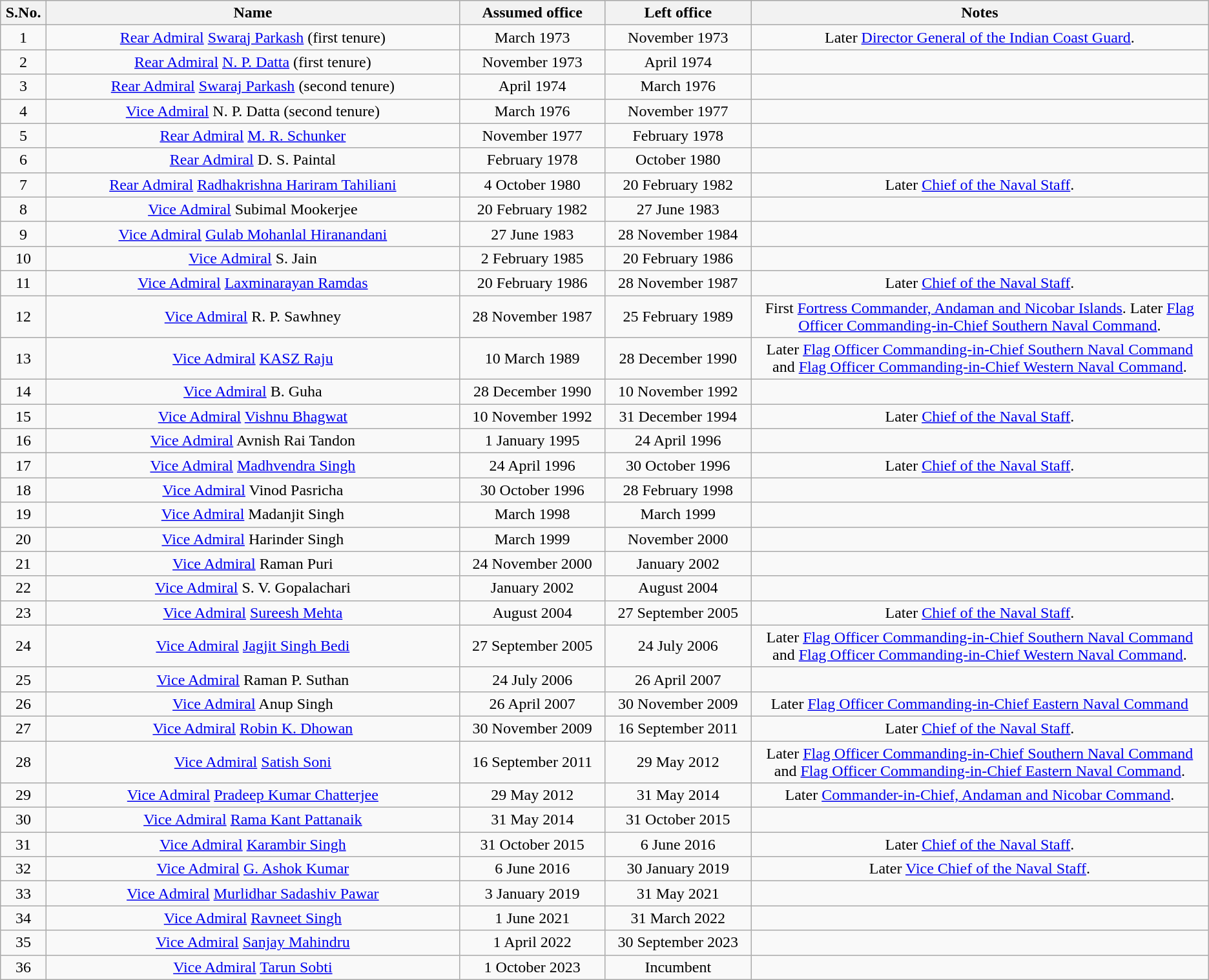<table class="wikitable" style="text-align:center">
<tr style="background:#cccccc">
<th scope="col" style="width: 40px;">S.No.</th>
<th scope="col" style="width: 450px;">Name</th>
<th scope="col" style="width: 150px;">Assumed office</th>
<th scope="col" style="width: 150px;">Left office</th>
<th scope="col" style="width: 500px;">Notes</th>
</tr>
<tr>
<td>1</td>
<td><a href='#'>Rear Admiral</a> <a href='#'>Swaraj Parkash</a>  (first tenure)</td>
<td>March 1973</td>
<td>November 1973</td>
<td>Later <a href='#'>Director General of the Indian Coast Guard</a>.</td>
</tr>
<tr>
<td>2</td>
<td><a href='#'>Rear Admiral</a> <a href='#'>N. P. Datta</a>  (first tenure)</td>
<td>November 1973</td>
<td>April 1974</td>
<td></td>
</tr>
<tr>
<td>3</td>
<td><a href='#'>Rear Admiral</a> <a href='#'>Swaraj Parkash</a>  (second tenure)</td>
<td>April 1974</td>
<td>March 1976</td>
<td></td>
</tr>
<tr>
<td>4</td>
<td><a href='#'>Vice Admiral</a> N. P. Datta  (second tenure)</td>
<td>March 1976</td>
<td>November 1977</td>
<td></td>
</tr>
<tr>
<td>5</td>
<td><a href='#'>Rear Admiral</a> <a href='#'>M. R. Schunker</a> </td>
<td>November 1977</td>
<td>February 1978</td>
<td></td>
</tr>
<tr>
<td>6</td>
<td><a href='#'>Rear Admiral</a> D. S. Paintal </td>
<td>February 1978</td>
<td>October 1980</td>
<td></td>
</tr>
<tr>
<td>7</td>
<td><a href='#'>Rear Admiral</a> <a href='#'>Radhakrishna Hariram Tahiliani</a> </td>
<td>4 October 1980</td>
<td>20 February 1982</td>
<td>Later <a href='#'>Chief of the Naval Staff</a>.</td>
</tr>
<tr>
<td>8</td>
<td><a href='#'>Vice Admiral</a> Subimal Mookerjee </td>
<td>20 February 1982</td>
<td>27 June 1983</td>
<td></td>
</tr>
<tr>
<td>9</td>
<td><a href='#'>Vice Admiral</a> <a href='#'>Gulab Mohanlal Hiranandani</a> </td>
<td>27 June 1983</td>
<td>28 November 1984</td>
<td></td>
</tr>
<tr>
<td>10</td>
<td><a href='#'>Vice Admiral</a> S. Jain </td>
<td>2 February 1985</td>
<td>20 February 1986</td>
<td></td>
</tr>
<tr>
<td>11</td>
<td><a href='#'>Vice Admiral</a> <a href='#'>Laxminarayan Ramdas</a> </td>
<td>20 February 1986</td>
<td>28 November 1987</td>
<td>Later <a href='#'>Chief of the Naval Staff</a>.</td>
</tr>
<tr>
<td>12</td>
<td><a href='#'>Vice Admiral</a> R. P. Sawhney</td>
<td>28 November 1987</td>
<td>25 February 1989</td>
<td>First <a href='#'>Fortress Commander, Andaman and Nicobar Islands</a>. Later <a href='#'>Flag Officer Commanding-in-Chief Southern Naval Command</a>.</td>
</tr>
<tr>
<td>13</td>
<td><a href='#'>Vice Admiral</a> <a href='#'>KASZ Raju</a> </td>
<td>10 March 1989</td>
<td>28 December 1990</td>
<td>Later <a href='#'>Flag Officer Commanding-in-Chief Southern Naval Command</a> and <a href='#'>Flag Officer Commanding-in-Chief Western Naval Command</a>.</td>
</tr>
<tr>
<td>14</td>
<td><a href='#'>Vice Admiral</a> B. Guha</td>
<td>28 December 1990</td>
<td>10 November 1992</td>
<td></td>
</tr>
<tr>
<td>15</td>
<td><a href='#'>Vice Admiral</a> <a href='#'>Vishnu Bhagwat</a> </td>
<td>10 November 1992</td>
<td>31 December 1994</td>
<td>Later <a href='#'>Chief of the Naval Staff</a>.</td>
</tr>
<tr>
<td>16</td>
<td><a href='#'>Vice Admiral</a> Avnish Rai Tandon </td>
<td>1 January 1995</td>
<td>24 April 1996</td>
<td></td>
</tr>
<tr>
<td>17</td>
<td><a href='#'>Vice Admiral</a> <a href='#'>Madhvendra Singh</a> </td>
<td>24 April 1996</td>
<td>30 October 1996</td>
<td>Later <a href='#'>Chief of the Naval Staff</a>.</td>
</tr>
<tr>
<td>18</td>
<td><a href='#'>Vice Admiral</a> Vinod Pasricha</td>
<td>30 October 1996</td>
<td>28 February 1998</td>
<td></td>
</tr>
<tr>
<td>19</td>
<td><a href='#'>Vice Admiral</a> Madanjit Singh</td>
<td>March 1998</td>
<td>March 1999</td>
<td></td>
</tr>
<tr>
<td>20</td>
<td><a href='#'>Vice Admiral</a> Harinder Singh</td>
<td>March 1999</td>
<td>November 2000</td>
<td></td>
</tr>
<tr>
<td>21</td>
<td><a href='#'>Vice Admiral</a> Raman Puri</td>
<td>24 November 2000</td>
<td>January 2002</td>
<td></td>
</tr>
<tr>
<td>22</td>
<td><a href='#'>Vice Admiral</a> S. V. Gopalachari</td>
<td>January 2002</td>
<td>August 2004</td>
<td></td>
</tr>
<tr>
<td>23</td>
<td><a href='#'>Vice Admiral</a> <a href='#'>Sureesh Mehta</a> </td>
<td>August 2004</td>
<td>27 September 2005</td>
<td>Later <a href='#'>Chief of the Naval Staff</a>.</td>
</tr>
<tr>
<td>24</td>
<td><a href='#'>Vice Admiral</a> <a href='#'>Jagjit Singh Bedi</a> </td>
<td>27 September 2005</td>
<td>24 July 2006</td>
<td>Later <a href='#'>Flag Officer Commanding-in-Chief Southern Naval Command</a> and <a href='#'>Flag Officer Commanding-in-Chief Western Naval Command</a>.</td>
</tr>
<tr>
<td>25</td>
<td><a href='#'>Vice Admiral</a> Raman P. Suthan </td>
<td>24 July 2006</td>
<td>26 April 2007</td>
<td></td>
</tr>
<tr>
<td>26</td>
<td><a href='#'>Vice Admiral</a> Anup Singh</td>
<td>26 April 2007</td>
<td>30 November 2009</td>
<td>Later <a href='#'>Flag Officer Commanding-in-Chief Eastern Naval Command</a></td>
</tr>
<tr>
<td>27</td>
<td><a href='#'>Vice Admiral</a> <a href='#'>Robin K. Dhowan</a> </td>
<td>30 November 2009</td>
<td>16 September 2011</td>
<td>Later <a href='#'>Chief of the Naval Staff</a>.</td>
</tr>
<tr>
<td>28</td>
<td><a href='#'>Vice Admiral</a> <a href='#'>Satish Soni</a> </td>
<td>16 September 2011</td>
<td>29 May 2012</td>
<td>Later <a href='#'>Flag Officer Commanding-in-Chief Southern Naval Command</a> and <a href='#'>Flag Officer Commanding-in-Chief Eastern Naval Command</a>.</td>
</tr>
<tr>
<td>29</td>
<td><a href='#'>Vice Admiral</a> <a href='#'>Pradeep Kumar Chatterjee</a> </td>
<td>29 May 2012</td>
<td>31 May 2014</td>
<td>Later <a href='#'>Commander-in-Chief, Andaman and Nicobar Command</a>.</td>
</tr>
<tr>
<td>30</td>
<td><a href='#'>Vice Admiral</a> <a href='#'>Rama Kant Pattanaik</a> </td>
<td>31 May 2014</td>
<td>31 October 2015</td>
<td></td>
</tr>
<tr>
<td>31</td>
<td><a href='#'>Vice Admiral</a> <a href='#'>Karambir Singh</a> </td>
<td>31 October 2015</td>
<td>6 June 2016</td>
<td>Later <a href='#'>Chief of the Naval Staff</a>.</td>
</tr>
<tr>
<td>32</td>
<td><a href='#'>Vice Admiral</a> <a href='#'>G. Ashok Kumar</a> </td>
<td>6 June 2016</td>
<td>30 January 2019</td>
<td>Later <a href='#'>Vice Chief of the Naval Staff</a>.</td>
</tr>
<tr>
<td>33</td>
<td><a href='#'>Vice Admiral</a> <a href='#'>Murlidhar Sadashiv Pawar</a> </td>
<td>3 January 2019</td>
<td>31 May 2021</td>
<td></td>
</tr>
<tr>
<td>34</td>
<td><a href='#'>Vice Admiral</a> <a href='#'>Ravneet Singh</a> </td>
<td>1 June 2021</td>
<td>31 March 2022</td>
<td></td>
</tr>
<tr>
<td>35</td>
<td><a href='#'>Vice Admiral</a> <a href='#'>Sanjay Mahindru</a> </td>
<td>1 April 2022</td>
<td>30 September 2023</td>
<td></td>
</tr>
<tr>
<td>36</td>
<td><a href='#'>Vice Admiral</a> <a href='#'>Tarun Sobti</a> </td>
<td>1 October 2023</td>
<td>Incumbent</td>
<td></td>
</tr>
</table>
